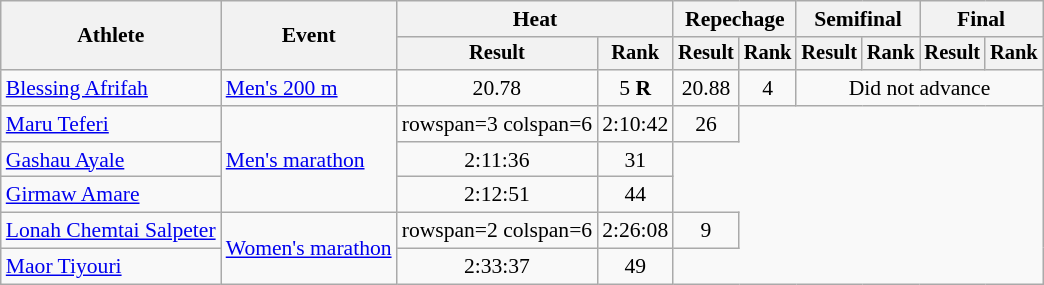<table class="wikitable" style="font-size:90%">
<tr>
<th rowspan="2">Athlete</th>
<th rowspan="2">Event</th>
<th colspan="2">Heat</th>
<th colspan="2">Repechage</th>
<th colspan="2">Semifinal</th>
<th colspan="2">Final</th>
</tr>
<tr style="font-size:95%">
<th>Result</th>
<th>Rank</th>
<th>Result</th>
<th>Rank</th>
<th>Result</th>
<th>Rank</th>
<th>Result</th>
<th>Rank</th>
</tr>
<tr align=center>
<td align=left><a href='#'>Blessing Afrifah</a></td>
<td align=left><a href='#'>Men's 200 m</a></td>
<td>20.78</td>
<td>5 <strong>R</strong></td>
<td>20.88</td>
<td>4</td>
<td colspan=4>Did not advance</td>
</tr>
<tr align=center>
<td align=left><a href='#'>Maru Teferi</a></td>
<td align=left rowspan=3><a href='#'>Men's marathon</a></td>
<td>rowspan=3 colspan=6 </td>
<td>2:10:42 <strong></strong></td>
<td>26</td>
</tr>
<tr align=center>
<td align=left><a href='#'>Gashau Ayale</a></td>
<td>2:11:36</td>
<td>31</td>
</tr>
<tr align=center>
<td align=left><a href='#'>Girmaw Amare</a></td>
<td>2:12:51 <strong></strong></td>
<td>44</td>
</tr>
<tr align=center>
<td align=left><a href='#'>Lonah Chemtai Salpeter</a></td>
<td align=left rowspan=2><a href='#'>Women's marathon</a></td>
<td>rowspan=2 colspan=6 </td>
<td>2:26:08 <strong></strong></td>
<td>9</td>
</tr>
<tr align=center>
<td align=left><a href='#'>Maor Tiyouri</a></td>
<td>2:33:37</td>
<td>49</td>
</tr>
</table>
